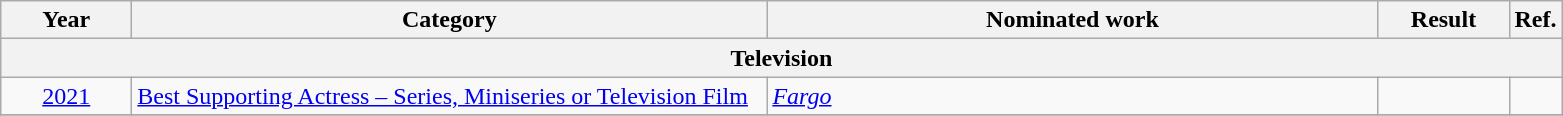<table class=wikitable>
<tr>
<th scope="col" style="width:5em;">Year</th>
<th scope="col" style="width:26em;">Category</th>
<th scope="col" style="width:25em;">Nominated work</th>
<th scope="col" style="width:5em;">Result</th>
<th>Ref.</th>
</tr>
<tr>
<th colspan="5">Television</th>
</tr>
<tr>
<td align="center"><a href='#'>2021</a></td>
<td><a href='#'>Best Supporting Actress – Series, Miniseries or Television Film</a></td>
<td><em><a href='#'>Fargo</a></em></td>
<td></td>
<td align="center"></td>
</tr>
<tr>
</tr>
</table>
